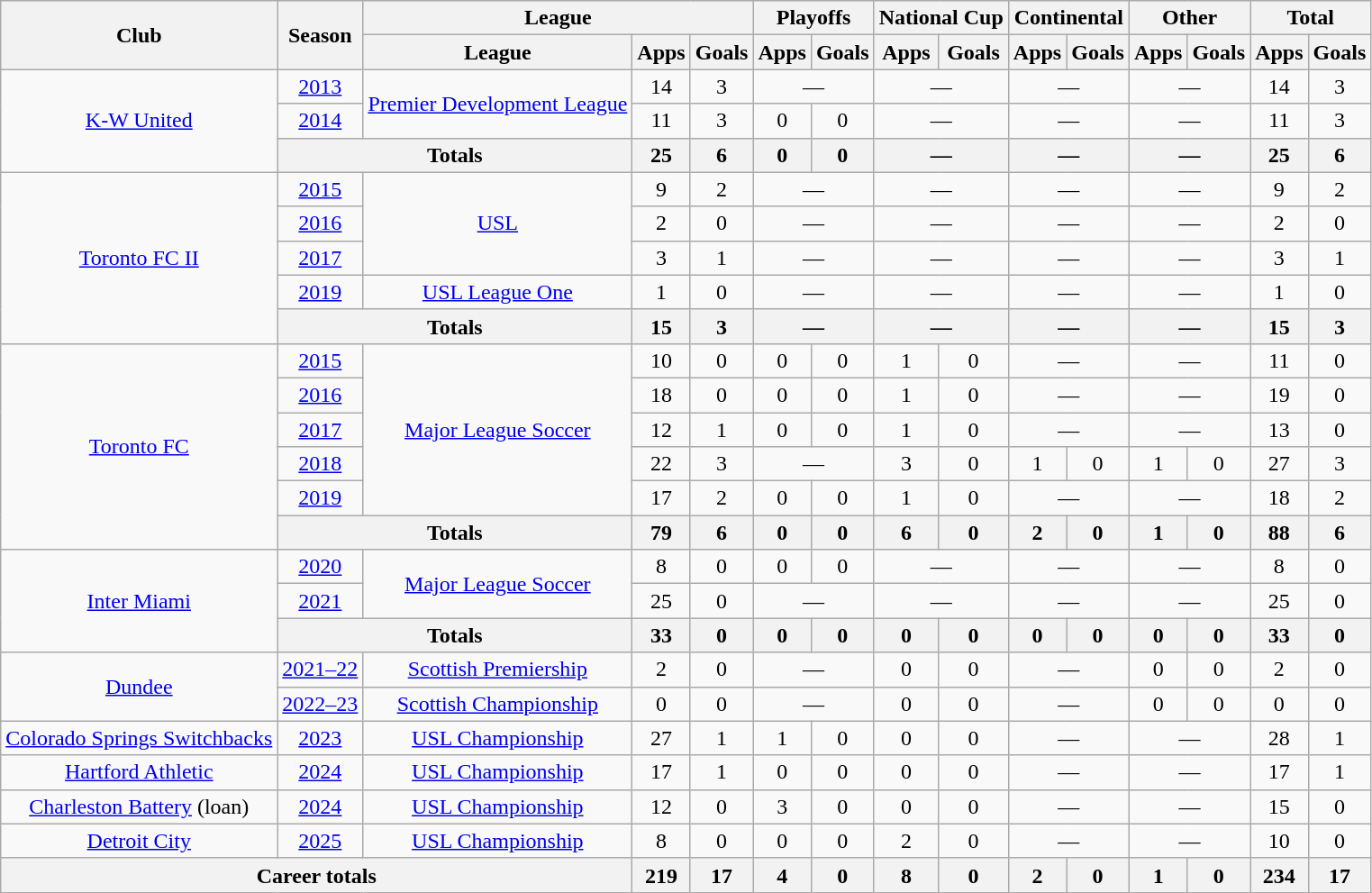<table class="wikitable" Style="text-align: center">
<tr>
<th rowspan="2">Club</th>
<th rowspan="2">Season</th>
<th colspan="3">League</th>
<th colspan="2">Playoffs</th>
<th colspan="2">National Cup</th>
<th colspan="2">Continental</th>
<th colspan="2">Other</th>
<th colspan="2">Total</th>
</tr>
<tr>
<th>League</th>
<th>Apps</th>
<th>Goals</th>
<th>Apps</th>
<th>Goals</th>
<th>Apps</th>
<th>Goals</th>
<th>Apps</th>
<th>Goals</th>
<th>Apps</th>
<th>Goals</th>
<th>Apps</th>
<th>Goals</th>
</tr>
<tr>
<td rowspan="3"><a href='#'>K-W United</a></td>
<td><a href='#'>2013</a></td>
<td rowspan="2"><a href='#'>Premier Development League</a></td>
<td>14</td>
<td>3</td>
<td colspan="2">—</td>
<td colspan="2">—</td>
<td colspan="2">—</td>
<td colspan="2">—</td>
<td>14</td>
<td>3</td>
</tr>
<tr>
<td><a href='#'>2014</a></td>
<td>11</td>
<td>3</td>
<td>0</td>
<td>0</td>
<td colspan="2">—</td>
<td colspan="2">—</td>
<td colspan="2">—</td>
<td>11</td>
<td>3</td>
</tr>
<tr>
<th colspan="2">Totals</th>
<th>25</th>
<th>6</th>
<th>0</th>
<th>0</th>
<th colspan="2">—</th>
<th colspan="2">—</th>
<th colspan="2">—</th>
<th>25</th>
<th>6</th>
</tr>
<tr>
<td rowspan="5"><a href='#'>Toronto FC II</a></td>
<td><a href='#'>2015</a></td>
<td rowspan="3"><a href='#'>USL</a></td>
<td>9</td>
<td>2</td>
<td colspan="2">—</td>
<td colspan="2">—</td>
<td colspan="2">—</td>
<td colspan="2">—</td>
<td>9</td>
<td>2</td>
</tr>
<tr>
<td><a href='#'>2016</a></td>
<td>2</td>
<td>0</td>
<td colspan="2">—</td>
<td colspan="2">—</td>
<td colspan="2">—</td>
<td colspan="2">—</td>
<td>2</td>
<td>0</td>
</tr>
<tr>
<td><a href='#'>2017</a></td>
<td>3</td>
<td>1</td>
<td colspan="2">—</td>
<td colspan="2">—</td>
<td colspan="2">—</td>
<td colspan="2">—</td>
<td>3</td>
<td>1</td>
</tr>
<tr>
<td><a href='#'>2019</a></td>
<td><a href='#'>USL League One</a></td>
<td>1</td>
<td>0</td>
<td colspan="2">—</td>
<td colspan="2">—</td>
<td colspan="2">—</td>
<td colspan="2">—</td>
<td>1</td>
<td>0</td>
</tr>
<tr>
<th colspan="2">Totals</th>
<th>15</th>
<th>3</th>
<th colspan="2">—</th>
<th colspan="2">—</th>
<th colspan="2">—</th>
<th colspan="2">—</th>
<th>15</th>
<th>3</th>
</tr>
<tr>
<td rowspan="6"><a href='#'>Toronto FC</a></td>
<td><a href='#'>2015</a></td>
<td rowspan="5"><a href='#'>Major League Soccer</a></td>
<td>10</td>
<td>0</td>
<td>0</td>
<td>0</td>
<td>1</td>
<td>0</td>
<td colspan="2">—</td>
<td colspan="2">—</td>
<td>11</td>
<td>0</td>
</tr>
<tr>
<td><a href='#'>2016</a></td>
<td>18</td>
<td>0</td>
<td>0</td>
<td>0</td>
<td>1</td>
<td>0</td>
<td colspan="2">—</td>
<td colspan="2">—</td>
<td>19</td>
<td>0</td>
</tr>
<tr>
<td><a href='#'>2017</a></td>
<td>12</td>
<td>1</td>
<td>0</td>
<td>0</td>
<td>1</td>
<td>0</td>
<td colspan="2">—</td>
<td colspan="2">—</td>
<td>13</td>
<td>0</td>
</tr>
<tr>
<td><a href='#'>2018</a></td>
<td>22</td>
<td>3</td>
<td colspan="2">—</td>
<td>3</td>
<td>0</td>
<td>1</td>
<td>0</td>
<td>1</td>
<td>0</td>
<td>27</td>
<td>3</td>
</tr>
<tr>
<td><a href='#'>2019</a></td>
<td>17</td>
<td>2</td>
<td>0</td>
<td>0</td>
<td>1</td>
<td>0</td>
<td colspan="2">—</td>
<td colspan="2">—</td>
<td>18</td>
<td>2</td>
</tr>
<tr>
<th colspan="2">Totals</th>
<th>79</th>
<th>6</th>
<th>0</th>
<th>0</th>
<th>6</th>
<th>0</th>
<th>2</th>
<th>0</th>
<th>1</th>
<th>0</th>
<th>88</th>
<th>6</th>
</tr>
<tr>
<td rowspan="3"><a href='#'>Inter Miami</a></td>
<td><a href='#'>2020</a></td>
<td rowspan="2"><a href='#'>Major League Soccer</a></td>
<td>8</td>
<td>0</td>
<td>0</td>
<td>0</td>
<td colspan="2">—</td>
<td colspan="2">—</td>
<td colspan="2">—</td>
<td>8</td>
<td>0</td>
</tr>
<tr>
<td><a href='#'>2021</a></td>
<td>25</td>
<td>0</td>
<td colspan="2">—</td>
<td colspan="2">—</td>
<td colspan="2">—</td>
<td colspan="2">—</td>
<td>25</td>
<td>0</td>
</tr>
<tr>
<th colspan="2">Totals</th>
<th>33</th>
<th>0</th>
<th>0</th>
<th>0</th>
<th>0</th>
<th>0</th>
<th>0</th>
<th>0</th>
<th>0</th>
<th>0</th>
<th>33</th>
<th>0</th>
</tr>
<tr>
<td rowspan="2"><a href='#'>Dundee</a></td>
<td><a href='#'>2021–22</a></td>
<td><a href='#'>Scottish Premiership</a></td>
<td>2</td>
<td>0</td>
<td colspan="2">—</td>
<td>0</td>
<td>0</td>
<td colspan="2">—</td>
<td>0</td>
<td>0</td>
<td>2</td>
<td>0</td>
</tr>
<tr>
<td><a href='#'>2022–23</a></td>
<td><a href='#'>Scottish Championship</a></td>
<td>0</td>
<td>0</td>
<td colspan="2">—</td>
<td>0</td>
<td>0</td>
<td colspan="2">—</td>
<td>0</td>
<td>0</td>
<td>0</td>
<td>0</td>
</tr>
<tr>
<td><a href='#'>Colorado Springs Switchbacks</a></td>
<td><a href='#'>2023</a></td>
<td><a href='#'>USL Championship</a></td>
<td>27</td>
<td>1</td>
<td>1</td>
<td>0</td>
<td>0</td>
<td>0</td>
<td colspan="2">—</td>
<td colspan="2">—</td>
<td>28</td>
<td>1</td>
</tr>
<tr>
<td><a href='#'>Hartford Athletic</a></td>
<td><a href='#'>2024</a></td>
<td><a href='#'>USL Championship</a></td>
<td>17</td>
<td>1</td>
<td>0</td>
<td>0</td>
<td>0</td>
<td>0</td>
<td colspan="2">—</td>
<td colspan="2">—</td>
<td>17</td>
<td>1</td>
</tr>
<tr>
<td><a href='#'>Charleston Battery</a> (loan)</td>
<td><a href='#'>2024</a></td>
<td><a href='#'>USL Championship</a></td>
<td>12</td>
<td>0</td>
<td>3</td>
<td>0</td>
<td>0</td>
<td>0</td>
<td colspan="2">—</td>
<td colspan="2">—</td>
<td>15</td>
<td>0</td>
</tr>
<tr>
<td><a href='#'>Detroit City</a></td>
<td><a href='#'>2025</a></td>
<td><a href='#'>USL Championship</a></td>
<td>8</td>
<td>0</td>
<td>0</td>
<td>0</td>
<td>2</td>
<td>0</td>
<td colspan="2">—</td>
<td colspan="2">—</td>
<td>10</td>
<td>0</td>
</tr>
<tr>
<th colspan="3">Career totals</th>
<th>219</th>
<th>17</th>
<th>4</th>
<th>0</th>
<th>8</th>
<th>0</th>
<th>2</th>
<th>0</th>
<th>1</th>
<th>0</th>
<th>234</th>
<th>17</th>
</tr>
</table>
